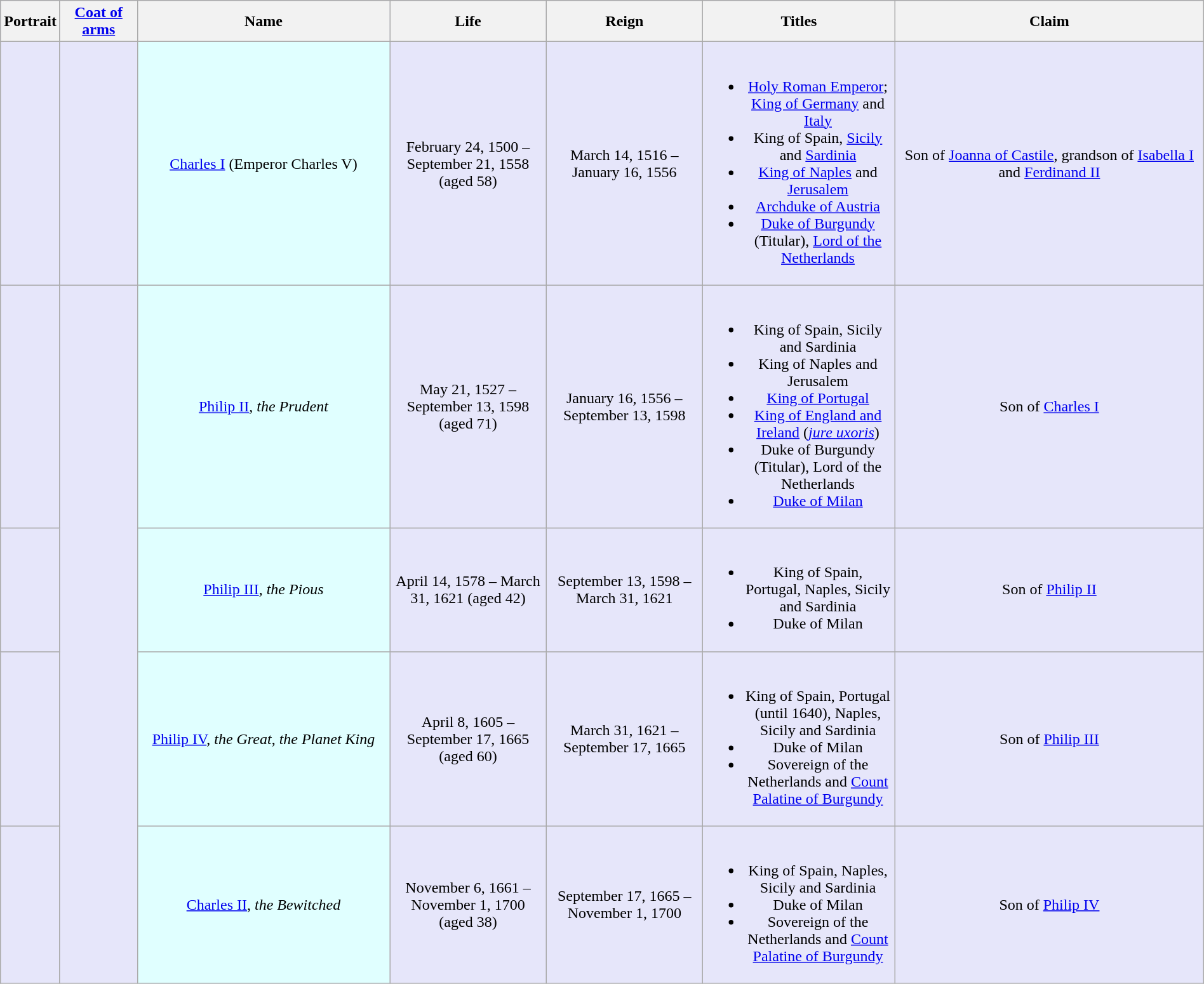<table style="text-align:center; background:#E6E6FA; width:100%" class="wikitable">
<tr>
<th>Portrait</th>
<th><a href='#'>Coat of arms</a></th>
<th width=21%>Name</th>
<th width=13%>Life</th>
<th width=13%>Reign</th>
<th width=16%>Titles</th>
<th>Claim</th>
</tr>
<tr>
<td></td>
<td></td>
<td bgcolor=#E0FFFF><a href='#'>Charles I</a> (Emperor Charles V)<br></td>
<td>February 24, 1500 – September 21, 1558 (aged 58)</td>
<td>March 14, 1516 – January 16, 1556</td>
<td><br><ul><li><a href='#'>Holy Roman Emperor</a>; <a href='#'>King of Germany</a> and <a href='#'>Italy</a></li><li>King of Spain, <a href='#'>Sicily</a> and <a href='#'>Sardinia</a></li><li><a href='#'>King of Naples</a> and <a href='#'>Jerusalem</a></li><li><a href='#'>Archduke of Austria</a></li><li><a href='#'>Duke of Burgundy</a> (Titular), <a href='#'>Lord of the Netherlands</a></li></ul></td>
<td>Son of <a href='#'>Joanna of Castile</a>, grandson of <a href='#'>Isabella I</a> and <a href='#'>Ferdinand II</a></td>
</tr>
<tr>
<td></td>
<td rowspan="4"></td>
<td bgcolor=#E0FFFF><a href='#'>Philip II</a>, <em>the Prudent</em><br></td>
<td>May 21, 1527 – September 13, 1598 (aged 71)</td>
<td>January 16, 1556 – September 13, 1598</td>
<td><br><ul><li>King of Spain, Sicily and Sardinia</li><li>King of Naples and Jerusalem</li><li><a href='#'>King of Portugal</a></li><li><a href='#'>King of England and Ireland</a> (<em><a href='#'>jure uxoris</a></em>)</li><li>Duke of Burgundy (Titular), Lord of the Netherlands</li><li><a href='#'>Duke of Milan</a></li></ul></td>
<td>Son of <a href='#'>Charles I</a></td>
</tr>
<tr>
<td></td>
<td bgcolor=#E0FFFF><a href='#'>Philip III</a>, <em>the Pious</em><br></td>
<td>April 14, 1578 – March 31, 1621 (aged 42)</td>
<td>September 13, 1598 – March 31, 1621</td>
<td><br><ul><li>King of Spain, Portugal, Naples, Sicily and Sardinia</li><li>Duke of Milan</li></ul></td>
<td>Son of <a href='#'>Philip II</a></td>
</tr>
<tr>
<td></td>
<td bgcolor=#E0FFFF><a href='#'>Philip IV</a>, <em>the Great</em>, <em>the Planet King</em><br></td>
<td>April 8, 1605 – September 17, 1665 (aged 60)</td>
<td>March 31, 1621 – September 17, 1665</td>
<td><br><ul><li>King of Spain, Portugal (until 1640), Naples, Sicily and Sardinia</li><li>Duke of Milan</li><li>Sovereign of the Netherlands and <a href='#'>Count Palatine of Burgundy</a></li></ul></td>
<td>Son of <a href='#'>Philip III</a></td>
</tr>
<tr>
<td></td>
<td bgcolor=#E0FFFF><a href='#'>Charles II</a>, <em>the Bewitched</em><br></td>
<td>November 6, 1661 – November 1, 1700 (aged 38)</td>
<td>September 17, 1665 – November 1, 1700</td>
<td><br><ul><li>King of Spain, Naples, Sicily and Sardinia</li><li>Duke of Milan</li><li>Sovereign of the Netherlands and <a href='#'>Count Palatine of Burgundy</a></li></ul></td>
<td>Son of <a href='#'>Philip IV</a></td>
</tr>
</table>
